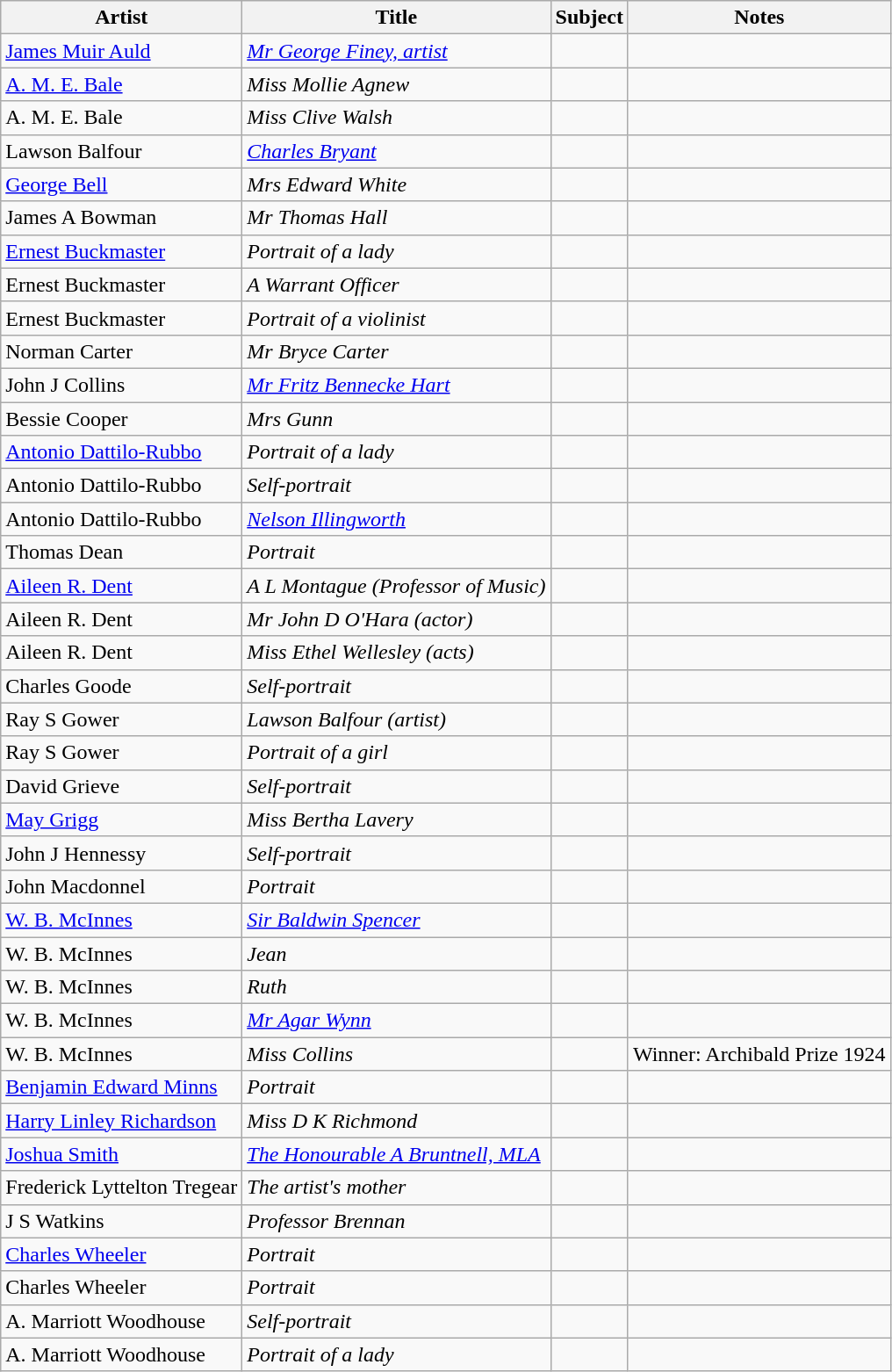<table class="wikitable sortable">
<tr>
<th>Artist</th>
<th>Title</th>
<th>Subject</th>
<th>Notes</th>
</tr>
<tr>
<td><a href='#'>James Muir Auld</a></td>
<td><em><a href='#'>Mr George Finey, artist</a></em></td>
<td></td>
<td></td>
</tr>
<tr>
<td><a href='#'>A. M. E. Bale</a></td>
<td><em>Miss Mollie Agnew</em></td>
<td></td>
<td></td>
</tr>
<tr>
<td>A. M. E. Bale</td>
<td><em>Miss Clive Walsh</em></td>
<td></td>
<td></td>
</tr>
<tr>
<td>Lawson Balfour</td>
<td><em><a href='#'>Charles Bryant</a></em></td>
<td></td>
<td></td>
</tr>
<tr>
<td><a href='#'>George Bell</a></td>
<td><em>Mrs Edward White</em></td>
<td></td>
<td></td>
</tr>
<tr>
<td>James A Bowman</td>
<td><em>Mr Thomas Hall</em></td>
<td></td>
<td></td>
</tr>
<tr>
<td><a href='#'>Ernest Buckmaster</a></td>
<td><em>Portrait of a lady</em></td>
<td></td>
<td></td>
</tr>
<tr>
<td>Ernest Buckmaster</td>
<td><em>A Warrant Officer</em></td>
<td></td>
<td></td>
</tr>
<tr>
<td>Ernest Buckmaster</td>
<td><em>Portrait of a violinist</em></td>
<td></td>
<td></td>
</tr>
<tr>
<td>Norman Carter</td>
<td><em>Mr Bryce Carter</em></td>
<td></td>
<td></td>
</tr>
<tr>
<td>John J Collins</td>
<td><em><a href='#'>Mr Fritz Bennecke Hart</a></em></td>
<td></td>
<td></td>
</tr>
<tr>
<td>Bessie Cooper</td>
<td><em>Mrs Gunn</em></td>
<td></td>
<td></td>
</tr>
<tr>
<td><a href='#'>Antonio Dattilo-Rubbo</a></td>
<td><em>Portrait of a lady</em></td>
<td></td>
<td></td>
</tr>
<tr>
<td>Antonio Dattilo-Rubbo</td>
<td><em>Self-portrait</em></td>
<td></td>
<td></td>
</tr>
<tr>
<td>Antonio Dattilo-Rubbo</td>
<td><em><a href='#'>Nelson Illingworth</a></em></td>
<td></td>
<td></td>
</tr>
<tr>
<td>Thomas Dean</td>
<td><em>Portrait</em></td>
<td></td>
<td></td>
</tr>
<tr>
<td><a href='#'>Aileen R. Dent</a></td>
<td><em>A L Montague (Professor of Music)</em></td>
<td></td>
<td></td>
</tr>
<tr>
<td>Aileen R. Dent</td>
<td><em>Mr John D O'Hara (actor)</em></td>
<td></td>
<td></td>
</tr>
<tr>
<td>Aileen R. Dent</td>
<td><em>Miss Ethel Wellesley (acts)</em></td>
<td></td>
<td></td>
</tr>
<tr>
<td>Charles Goode</td>
<td><em>Self-portrait</em></td>
<td></td>
<td></td>
</tr>
<tr>
<td>Ray S Gower</td>
<td><em>Lawson Balfour (artist)</em></td>
<td></td>
<td></td>
</tr>
<tr>
<td>Ray S Gower</td>
<td><em>Portrait of a girl</em></td>
<td></td>
<td></td>
</tr>
<tr>
<td>David Grieve</td>
<td><em>Self-portrait</em></td>
<td></td>
<td></td>
</tr>
<tr>
<td><a href='#'>May Grigg</a></td>
<td><em>Miss Bertha Lavery</em></td>
<td></td>
<td></td>
</tr>
<tr>
<td>John J Hennessy</td>
<td><em>Self-portrait</em></td>
<td></td>
<td></td>
</tr>
<tr>
<td>John Macdonnel</td>
<td><em>Portrait</em></td>
<td></td>
<td></td>
</tr>
<tr>
<td><a href='#'>W. B. McInnes</a></td>
<td><em><a href='#'>Sir Baldwin Spencer</a></em></td>
<td></td>
<td></td>
</tr>
<tr>
<td>W. B. McInnes</td>
<td><em>Jean</em></td>
<td></td>
<td></td>
</tr>
<tr>
<td>W. B. McInnes</td>
<td><em>Ruth</em></td>
<td></td>
<td></td>
</tr>
<tr>
<td>W. B. McInnes</td>
<td><em><a href='#'>Mr Agar Wynn</a></em></td>
<td></td>
<td></td>
</tr>
<tr>
<td>W. B. McInnes</td>
<td><em>Miss Collins</em></td>
<td></td>
<td>Winner: Archibald Prize 1924 </td>
</tr>
<tr>
<td><a href='#'>Benjamin Edward Minns</a></td>
<td><em>Portrait</em></td>
<td></td>
<td></td>
</tr>
<tr>
<td><a href='#'>Harry Linley Richardson</a></td>
<td><em>Miss D K Richmond</em></td>
<td></td>
<td></td>
</tr>
<tr>
<td><a href='#'>Joshua Smith</a></td>
<td><em><a href='#'>The Honourable A Bruntnell, MLA</a></em></td>
<td></td>
<td></td>
</tr>
<tr>
<td>Frederick Lyttelton Tregear</td>
<td><em>The artist's mother</em></td>
<td></td>
<td></td>
</tr>
<tr>
<td>J S Watkins</td>
<td><em>Professor Brennan</em></td>
<td></td>
<td></td>
</tr>
<tr>
<td><a href='#'>Charles Wheeler</a></td>
<td><em>Portrait</em></td>
<td></td>
<td></td>
</tr>
<tr>
<td>Charles Wheeler</td>
<td><em>Portrait</em></td>
<td></td>
<td></td>
</tr>
<tr>
<td>A. Marriott Woodhouse</td>
<td><em>Self-portrait</em></td>
<td></td>
<td></td>
</tr>
<tr>
<td>A. Marriott Woodhouse</td>
<td><em>Portrait of a lady</em></td>
<td></td>
<td></td>
</tr>
</table>
